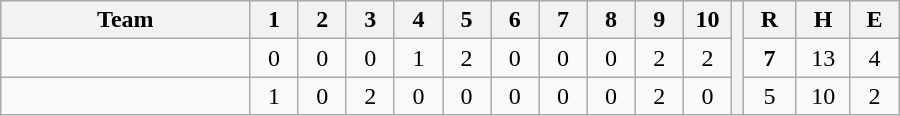<table border=1 cellspacing=0 width=600 style="margin-left:3em;" class="wikitable">
<tr style="text-align:center; background-color:#e6e6e6;">
<th align=left width=28%>Team</th>
<th width=5.4%>1</th>
<th width=5.4%>2</th>
<th width=5.4%>3</th>
<th width=5.4%>4</th>
<th width=5.4%>5</th>
<th width=5.4%>6</th>
<th width=5.4%>7</th>
<th width=5.4%>8</th>
<th width=5.4%>9</th>
<th width=5.4%>10</th>
<th rowspan="3" width=0.5%></th>
<th width=6%>R</th>
<th width=6%>H</th>
<th width=6%>E</th>
</tr>
<tr style="text-align:center;">
<td align=left></td>
<td>0</td>
<td>0</td>
<td>0</td>
<td>1</td>
<td>2</td>
<td>0</td>
<td>0</td>
<td>0</td>
<td>2</td>
<td>2</td>
<td><strong>7</strong></td>
<td>13</td>
<td>4</td>
</tr>
<tr style="text-align:center;">
<td align=left></td>
<td>1</td>
<td>0</td>
<td>2</td>
<td>0</td>
<td>0</td>
<td>0</td>
<td>0</td>
<td>0</td>
<td>2</td>
<td>0</td>
<td>5</td>
<td>10</td>
<td>2</td>
</tr>
</table>
